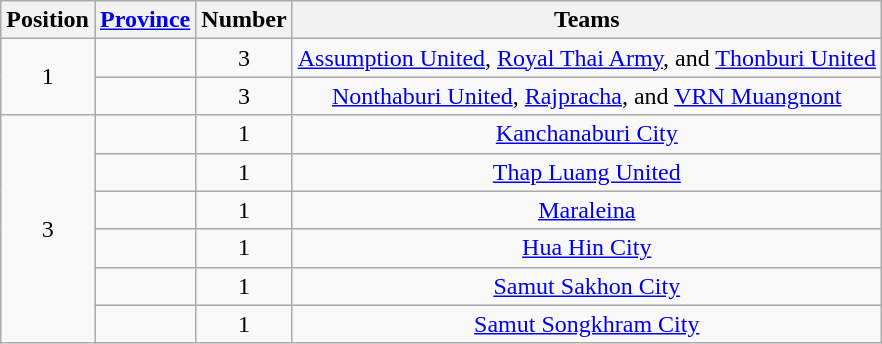<table class="wikitable">
<tr>
<th>Position</th>
<th><a href='#'>Province</a></th>
<th>Number</th>
<th>Teams</th>
</tr>
<tr>
<td align=center rowspan="2">1</td>
<td></td>
<td align=center>3</td>
<td align=center><a href='#'>Assumption United</a>, <a href='#'>Royal Thai Army</a>, and <a href='#'>Thonburi United</a></td>
</tr>
<tr>
<td></td>
<td align=center>3</td>
<td align=center><a href='#'>Nonthaburi United</a>, <a href='#'>Rajpracha</a>, and <a href='#'>VRN Muangnont</a></td>
</tr>
<tr>
<td align=center rowspan="6">3</td>
<td></td>
<td align=center>1</td>
<td align=center><a href='#'>Kanchanaburi City</a></td>
</tr>
<tr>
<td></td>
<td align=center>1</td>
<td align=center><a href='#'>Thap Luang United</a></td>
</tr>
<tr>
<td></td>
<td align=center>1</td>
<td align=center><a href='#'>Maraleina</a></td>
</tr>
<tr>
<td></td>
<td align=center>1</td>
<td align=center><a href='#'>Hua Hin City</a></td>
</tr>
<tr>
<td></td>
<td align=center>1</td>
<td align=center><a href='#'>Samut Sakhon City</a></td>
</tr>
<tr>
<td></td>
<td align=center>1</td>
<td align=center><a href='#'>Samut Songkhram City</a></td>
</tr>
</table>
